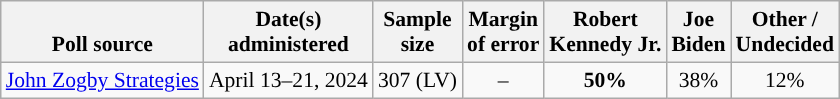<table class="wikitable sortable mw-datatable" style="font-size:90%;text-align:center;line-height:17px">
<tr valign=bottom>
<th>Poll source</th>
<th>Date(s)<br>administered</th>
<th>Sample<br>size</th>
<th>Margin<br>of error</th>
<th class="unsortable">Robert<br>Kennedy Jr.<br></th>
<th class="unsortable">Joe<br>Biden<br></th>
<th class="unsortable">Other /<br>Undecided</th>
</tr>
<tr>
<td style="text-align:left;"><a href='#'>John Zogby Strategies</a></td>
<td data-sort-value="2024-05-01">April 13–21, 2024</td>
<td>307 (LV)</td>
<td>–</td>
<td style="background-color:"><strong>50%</strong></td>
<td>38%</td>
<td>12%</td>
</tr>
</table>
